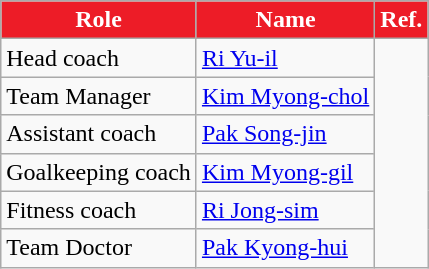<table class="wikitable">
<tr>
<th style="background:#ED1C27;color:white">Role</th>
<th style="background:#ED1C27;color:white">Name</th>
<th style="background:#ED1C27;color:white">Ref.</th>
</tr>
<tr>
<td>Head coach</td>
<td> <a href='#'>Ri Yu-il</a></td>
<td rowspan=10></td>
</tr>
<tr>
<td>Team Manager</td>
<td> <a href='#'>Kim Myong-chol</a></td>
</tr>
<tr>
<td>Assistant coach</td>
<td> <a href='#'>Pak Song-jin</a></td>
</tr>
<tr>
<td>Goalkeeping coach</td>
<td> <a href='#'>Kim Myong-gil</a></td>
</tr>
<tr>
<td>Fitness coach</td>
<td> <a href='#'>Ri Jong-sim</a></td>
</tr>
<tr>
<td>Team Doctor</td>
<td> <a href='#'>Pak Kyong-hui</a></td>
</tr>
</table>
